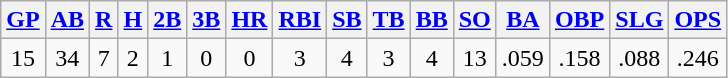<table class="wikitable">
<tr>
<th><a href='#'>GP</a></th>
<th><a href='#'>AB</a></th>
<th><a href='#'>R</a></th>
<th><a href='#'>H</a></th>
<th><a href='#'>2B</a></th>
<th><a href='#'>3B</a></th>
<th><a href='#'>HR</a></th>
<th><a href='#'>RBI</a></th>
<th><a href='#'>SB</a></th>
<th><a href='#'>TB</a></th>
<th><a href='#'>BB</a></th>
<th><a href='#'>SO</a></th>
<th><a href='#'>BA</a></th>
<th><a href='#'>OBP</a></th>
<th><a href='#'>SLG</a></th>
<th><a href='#'>OPS</a></th>
</tr>
<tr align=center>
<td>15</td>
<td>34</td>
<td>7</td>
<td>2</td>
<td>1</td>
<td>0</td>
<td>0</td>
<td>3</td>
<td>4</td>
<td>3</td>
<td>4</td>
<td>13</td>
<td>.059</td>
<td>.158</td>
<td>.088</td>
<td>.246</td>
</tr>
</table>
